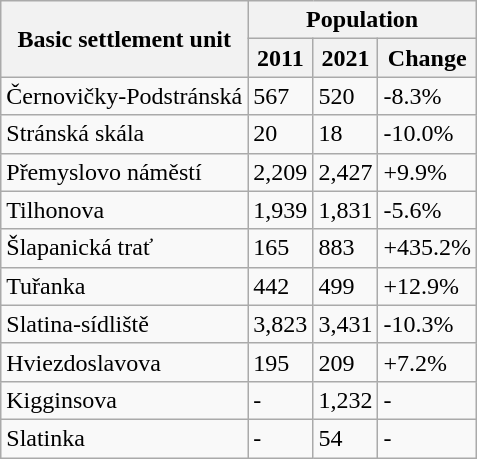<table class="wikitable sortable">
<tr>
<th rowspan=2>Basic settlement unit</th>
<th colspan=3>Population</th>
</tr>
<tr>
<th>2011</th>
<th>2021</th>
<th>Change</th>
</tr>
<tr>
<td>Černovičky-Podstránská</td>
<td>567</td>
<td>520</td>
<td>-8.3%</td>
</tr>
<tr>
<td>Stránská skála</td>
<td>20</td>
<td>18</td>
<td>-10.0%</td>
</tr>
<tr>
<td>Přemyslovo náměstí</td>
<td>2,209</td>
<td>2,427</td>
<td>+9.9%</td>
</tr>
<tr>
<td>Tilhonova</td>
<td>1,939</td>
<td>1,831</td>
<td>-5.6%</td>
</tr>
<tr>
<td>Šlapanická trať</td>
<td>165</td>
<td>883</td>
<td>+435.2%</td>
</tr>
<tr>
<td>Tuřanka</td>
<td>442</td>
<td>499</td>
<td>+12.9%</td>
</tr>
<tr>
<td>Slatina-sídliště</td>
<td>3,823</td>
<td>3,431</td>
<td>-10.3%</td>
</tr>
<tr>
<td>Hviezdoslavova</td>
<td>195</td>
<td>209</td>
<td>+7.2%</td>
</tr>
<tr>
<td>Kigginsova</td>
<td>-</td>
<td>1,232</td>
<td>-</td>
</tr>
<tr>
<td>Slatinka</td>
<td>-</td>
<td>54</td>
<td>-</td>
</tr>
</table>
